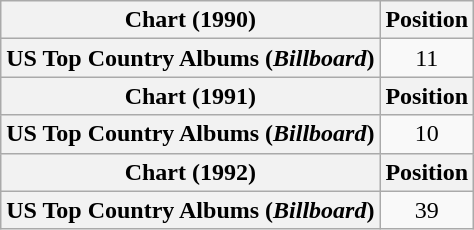<table class="wikitable plainrowheaders" style="text-align:center">
<tr>
<th scope="col">Chart (1990)</th>
<th scope="col">Position</th>
</tr>
<tr>
<th scope="row">US Top Country Albums (<em>Billboard</em>)</th>
<td>11</td>
</tr>
<tr>
<th scope="col">Chart (1991)</th>
<th scope="col">Position</th>
</tr>
<tr>
<th scope="row">US Top Country Albums (<em>Billboard</em>)</th>
<td>10</td>
</tr>
<tr>
<th scope="col">Chart (1992)</th>
<th scope="col">Position</th>
</tr>
<tr>
<th scope="row">US Top Country Albums (<em>Billboard</em>)</th>
<td>39</td>
</tr>
</table>
